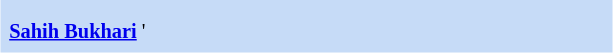<table class="toccolours" style="float: right; margin-left: 1em; margin-right: 2em; font-size: 85%; background:#c6dbf7; color:black; width:30em; max-width: 40%;" cellspacing="5">
<tr>
<td style="text-align: left;"></td>
</tr>
<tr>
<td style="text-align: left;"><strong><a href='#'>Sahih Bukhari</a></strong> '</td>
</tr>
</table>
